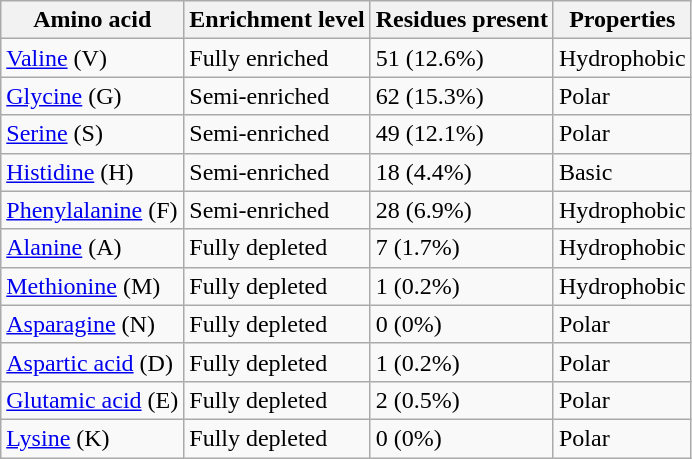<table class="wikitable">
<tr>
<th>Amino acid</th>
<th>Enrichment level</th>
<th>Residues present</th>
<th>Properties</th>
</tr>
<tr>
<td><a href='#'>Valine</a> (V)</td>
<td>Fully enriched</td>
<td>51 (12.6%)</td>
<td>Hydrophobic</td>
</tr>
<tr>
<td><a href='#'>Glycine</a> (G)</td>
<td>Semi-enriched</td>
<td>62 (15.3%)</td>
<td>Polar</td>
</tr>
<tr>
<td><a href='#'>Serine</a> (S)</td>
<td>Semi-enriched</td>
<td>49 (12.1%)</td>
<td>Polar</td>
</tr>
<tr>
<td><a href='#'>Histidine</a> (H)</td>
<td>Semi-enriched</td>
<td>18 (4.4%)</td>
<td>Basic</td>
</tr>
<tr>
<td><a href='#'>Phenylalanine</a> (F)</td>
<td>Semi-enriched</td>
<td>28 (6.9%)</td>
<td>Hydrophobic</td>
</tr>
<tr>
<td><a href='#'>Alanine</a> (A)</td>
<td>Fully depleted</td>
<td>7 (1.7%)</td>
<td>Hydrophobic</td>
</tr>
<tr>
<td><a href='#'>Methionine</a> (M)</td>
<td>Fully depleted</td>
<td>1 (0.2%)</td>
<td>Hydrophobic</td>
</tr>
<tr>
<td><a href='#'>Asparagine</a> (N)</td>
<td>Fully depleted</td>
<td>0 (0%)</td>
<td>Polar</td>
</tr>
<tr>
<td><a href='#'>Aspartic acid</a> (D)</td>
<td>Fully depleted</td>
<td>1 (0.2%)</td>
<td>Polar</td>
</tr>
<tr>
<td><a href='#'>Glutamic acid</a> (E)</td>
<td>Fully depleted</td>
<td>2 (0.5%)</td>
<td>Polar</td>
</tr>
<tr>
<td><a href='#'>Lysine</a> (K)</td>
<td>Fully depleted</td>
<td>0 (0%)</td>
<td>Polar</td>
</tr>
</table>
